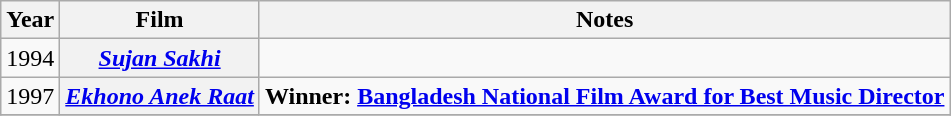<table class="wikitable sortable">
<tr>
<th>Year</th>
<th>Film</th>
<th>Notes</th>
</tr>
<tr>
<td>1994</td>
<th><em><a href='#'>Sujan Sakhi</a></em></th>
<td></td>
</tr>
<tr>
<td>1997</td>
<th><em><a href='#'>Ekhono Anek Raat</a></em></th>
<td><strong>Winner: <a href='#'>Bangladesh National Film Award for Best Music Director</a></strong> </td>
</tr>
<tr>
</tr>
</table>
